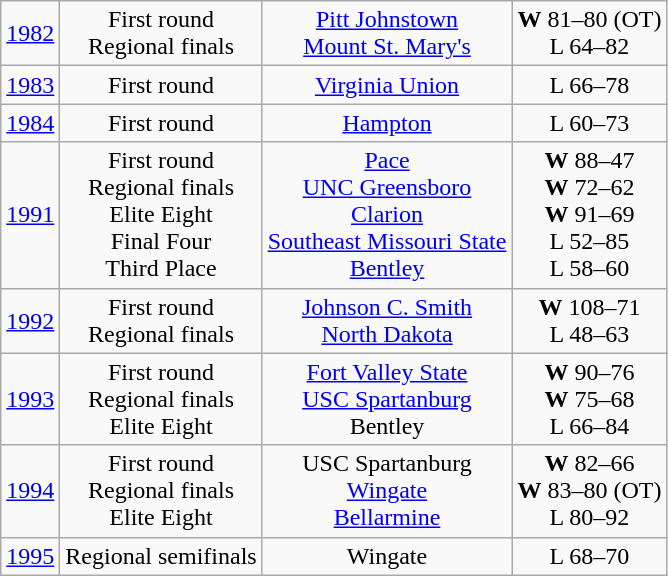<table class="wikitable">
<tr align="center">
<td><a href='#'>1982</a></td>
<td>First round<br>Regional finals</td>
<td><a href='#'>Pitt Johnstown</a><br><a href='#'>Mount St. Mary's</a></td>
<td><strong>W</strong> 81–80 (OT)<br>L 64–82</td>
</tr>
<tr align="center">
<td><a href='#'>1983</a></td>
<td>First round</td>
<td><a href='#'>Virginia Union</a></td>
<td>L 66–78</td>
</tr>
<tr align="center">
<td><a href='#'>1984</a></td>
<td>First round</td>
<td><a href='#'>Hampton</a></td>
<td>L 60–73</td>
</tr>
<tr align="center">
<td><a href='#'>1991</a></td>
<td>First round<br>Regional finals<br>Elite Eight<br>Final Four<br>Third Place</td>
<td><a href='#'>Pace</a><br><a href='#'>UNC Greensboro</a><br><a href='#'>Clarion</a><br><a href='#'>Southeast Missouri State</a><br><a href='#'>Bentley</a></td>
<td><strong>W</strong> 88–47<br><strong>W</strong> 72–62<br><strong>W</strong> 91–69<br>L 52–85<br>L 58–60</td>
</tr>
<tr align="center">
<td><a href='#'>1992</a></td>
<td>First round<br>Regional finals</td>
<td><a href='#'>Johnson C. Smith</a><br><a href='#'>North Dakota</a></td>
<td><strong>W</strong> 108–71<br>L 48–63</td>
</tr>
<tr align="center">
<td><a href='#'>1993</a></td>
<td>First round<br>Regional finals<br>Elite Eight</td>
<td><a href='#'>Fort Valley State</a><br><a href='#'>USC Spartanburg</a><br>Bentley</td>
<td><strong>W</strong> 90–76<br><strong>W</strong> 75–68<br>L 66–84</td>
</tr>
<tr align="center">
<td><a href='#'>1994</a></td>
<td>First round<br>Regional finals<br>Elite Eight</td>
<td>USC Spartanburg<br><a href='#'>Wingate</a><br><a href='#'>Bellarmine</a></td>
<td><strong>W</strong> 82–66<br><strong>W</strong> 83–80 (OT)<br>L 80–92</td>
</tr>
<tr align="center">
<td><a href='#'>1995</a></td>
<td>Regional semifinals</td>
<td>Wingate</td>
<td>L 68–70</td>
</tr>
</table>
